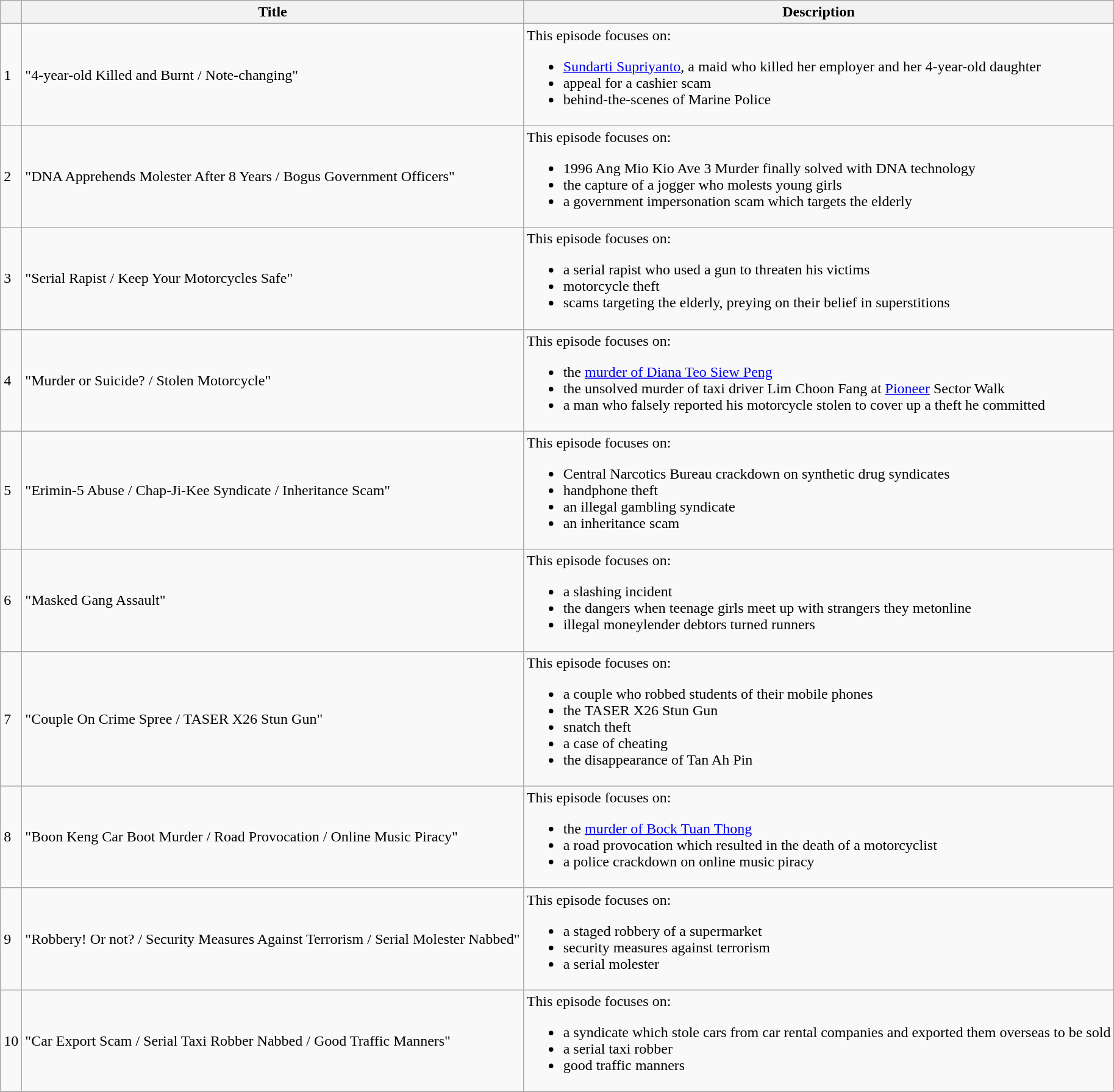<table class="wikitable">
<tr>
<th></th>
<th>Title</th>
<th>Description</th>
</tr>
<tr>
<td>1</td>
<td>"4-year-old Killed and Burnt / Note-changing"</td>
<td>This episode focuses on:<br><ul><li><a href='#'>Sundarti Supriyanto</a>, a maid who killed her employer and her 4-year-old daughter</li><li>appeal for a cashier scam</li><li>behind-the-scenes of Marine Police</li></ul></td>
</tr>
<tr>
<td>2</td>
<td>"DNA Apprehends Molester After 8 Years / Bogus Government Officers"</td>
<td>This episode focuses on:<br><ul><li>1996 Ang Mio Kio Ave 3 Murder finally solved with DNA technology</li><li>the capture of a jogger who molests young girls</li><li>a government impersonation scam which targets the elderly</li></ul></td>
</tr>
<tr>
<td>3</td>
<td>"Serial Rapist / Keep Your Motorcycles Safe"</td>
<td>This episode focuses on:<br><ul><li>a serial rapist who used a gun to threaten his victims</li><li>motorcycle theft</li><li>scams targeting the elderly, preying on their belief in superstitions</li></ul></td>
</tr>
<tr>
<td>4</td>
<td>"Murder or Suicide? / Stolen Motorcycle"</td>
<td>This episode focuses on:<br><ul><li>the <a href='#'>murder of Diana Teo Siew Peng</a></li><li>the unsolved murder of taxi driver Lim Choon Fang at <a href='#'>Pioneer</a> Sector Walk</li><li>a man who falsely reported his motorcycle stolen to cover up a theft he committed</li></ul></td>
</tr>
<tr>
<td>5</td>
<td>"Erimin-5 Abuse / Chap-Ji-Kee Syndicate / Inheritance Scam"</td>
<td>This episode focuses on:<br><ul><li>Central Narcotics Bureau crackdown on synthetic drug syndicates</li><li>handphone theft</li><li>an illegal gambling syndicate</li><li>an inheritance scam</li></ul></td>
</tr>
<tr>
<td>6</td>
<td>"Masked Gang Assault"</td>
<td>This episode focuses on:<br><ul><li>a slashing incident</li><li>the dangers when teenage girls meet up with strangers they metonline</li><li>illegal moneylender debtors turned runners</li></ul></td>
</tr>
<tr>
<td>7</td>
<td>"Couple On Crime Spree / TASER X26 Stun Gun"</td>
<td>This episode focuses on:<br><ul><li>a couple who robbed students of their mobile phones</li><li>the TASER X26 Stun Gun</li><li>snatch theft</li><li>a case of cheating</li><li>the disappearance of Tan Ah Pin</li></ul></td>
</tr>
<tr>
<td>8</td>
<td>"Boon Keng Car Boot Murder / Road Provocation / Online Music Piracy"</td>
<td>This episode focuses on:<br><ul><li>the <a href='#'>murder of Bock Tuan Thong</a></li><li>a road provocation which resulted in the death of a motorcyclist</li><li>a police crackdown on online music piracy</li></ul></td>
</tr>
<tr>
<td>9</td>
<td>"Robbery! Or not? / Security Measures Against Terrorism / Serial Molester Nabbed"</td>
<td>This episode focuses on:<br><ul><li>a staged robbery of a supermarket</li><li>security measures against terrorism</li><li>a serial molester</li></ul></td>
</tr>
<tr>
<td>10</td>
<td>"Car Export Scam / Serial Taxi Robber Nabbed / Good Traffic Manners"</td>
<td>This episode focuses on:<br><ul><li>a syndicate which stole cars from car rental companies and exported them overseas to be sold</li><li>a serial taxi robber</li><li>good traffic manners</li></ul></td>
</tr>
<tr>
</tr>
</table>
